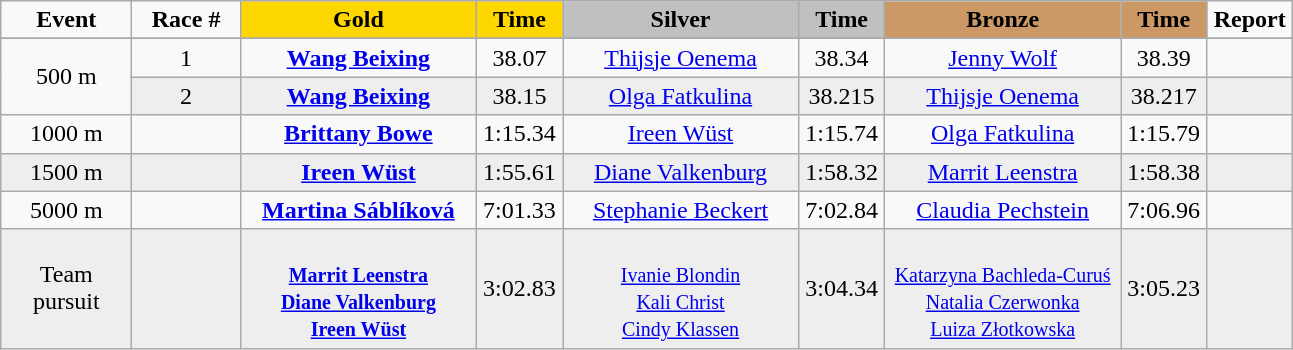<table class="wikitable">
<tr>
<td width="80" align="center"><strong>Event</strong></td>
<td width="65" align="center"><strong>Race #</strong></td>
<td width="150" bgcolor="gold" align="center"><strong>Gold</strong></td>
<td width="50" bgcolor="gold" align="center"><strong>Time</strong></td>
<td width="150" bgcolor="silver" align="center"><strong>Silver</strong></td>
<td width="50" bgcolor="silver" align="center"><strong>Time</strong></td>
<td width="150" bgcolor="#CC9966" align="center"><strong>Bronze</strong></td>
<td width="50" bgcolor="#CC9966" align="center"><strong>Time</strong></td>
<td width="50" align="center"><strong>Report</strong></td>
</tr>
<tr bgcolor="#cccccc">
</tr>
<tr>
<td rowspan=2 align="center">500 m</td>
<td align="center">1</td>
<td align="center"><strong><a href='#'>Wang Beixing</a></strong><br><small></small></td>
<td align="center">38.07</td>
<td align="center"><a href='#'>Thijsje Oenema</a><br><small></small></td>
<td align="center">38.34</td>
<td align="center"><a href='#'>Jenny Wolf</a><br><small></small></td>
<td align="center">38.39</td>
<td align="center"></td>
</tr>
<tr bgcolor="#eeeeee">
<td align="center">2</td>
<td align="center"><strong><a href='#'>Wang Beixing</a></strong><br><small></small></td>
<td align="center">38.15</td>
<td align="center"><a href='#'>Olga Fatkulina</a><br><small></small></td>
<td align="center">38.215</td>
<td align="center"><a href='#'>Thijsje Oenema</a><br><small></small></td>
<td align="center">38.217</td>
<td align="center"></td>
</tr>
<tr>
<td align="center">1000 m</td>
<td align="center"></td>
<td align="center"><strong><a href='#'>Brittany Bowe</a></strong><br><small></small></td>
<td align="center">1:15.34</td>
<td align="center"><a href='#'>Ireen Wüst</a><br><small></small></td>
<td align="center">1:15.74</td>
<td align="center"><a href='#'>Olga Fatkulina</a><br><small></small></td>
<td align="center">1:15.79</td>
<td align="center"></td>
</tr>
<tr bgcolor="#eeeeee">
<td align="center">1500 m</td>
<td align="center"></td>
<td align="center"><strong><a href='#'>Ireen Wüst</a></strong><br><small></small></td>
<td align="center">1:55.61</td>
<td align="center"><a href='#'>Diane Valkenburg</a><br><small></small></td>
<td align="center">1:58.32</td>
<td align="center"><a href='#'>Marrit Leenstra</a><br><small></small></td>
<td align="center">1:58.38</td>
<td align="center"></td>
</tr>
<tr>
<td align="center">5000 m</td>
<td align="center"></td>
<td align="center"><strong><a href='#'>Martina Sáblíková</a></strong><br><small></small></td>
<td align="center">7:01.33</td>
<td align="center"><a href='#'>Stephanie Beckert</a><br><small></small></td>
<td align="center">7:02.84</td>
<td align="center"><a href='#'>Claudia Pechstein</a><br><small></small></td>
<td align="center">7:06.96</td>
<td align="center"></td>
</tr>
<tr bgcolor="#eeeeee">
<td align="center">Team pursuit</td>
<td align="center"></td>
<td align="center"><strong></strong><br><small><strong><a href='#'>Marrit Leenstra</a><br><a href='#'>Diane Valkenburg</a><br><a href='#'>Ireen Wüst</a></strong></small></td>
<td align="center">3:02.83</td>
<td align="center"><br><small><a href='#'>Ivanie Blondin</a><br><a href='#'>Kali Christ</a><br><a href='#'>Cindy Klassen</a></small></td>
<td align="center">3:04.34</td>
<td align="center"><br><small><a href='#'>Katarzyna Bachleda-Curuś</a><br><a href='#'>Natalia Czerwonka</a><br><a href='#'>Luiza Złotkowska</a></small></td>
<td align="center">3:05.23</td>
<td align="center"></td>
</tr>
</table>
